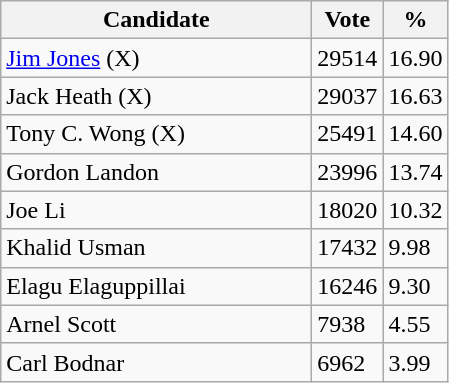<table class="wikitable">
<tr>
<th bgcolor="#DDDDFF" width="200px">Candidate</th>
<th bgcolor="#DDDDFF">Vote</th>
<th bgcolor="#DDDDFF">%</th>
</tr>
<tr>
<td><a href='#'>Jim Jones</a> (X)</td>
<td>29514</td>
<td>16.90</td>
</tr>
<tr>
<td>Jack Heath (X)</td>
<td>29037</td>
<td>16.63</td>
</tr>
<tr>
<td>Tony C. Wong (X)</td>
<td>25491</td>
<td>14.60</td>
</tr>
<tr>
<td>Gordon Landon</td>
<td>23996</td>
<td>13.74</td>
</tr>
<tr>
<td>Joe Li</td>
<td>18020</td>
<td>10.32</td>
</tr>
<tr>
<td>Khalid Usman</td>
<td>17432</td>
<td>9.98</td>
</tr>
<tr>
<td>Elagu Elaguppillai</td>
<td>16246</td>
<td>9.30</td>
</tr>
<tr>
<td>Arnel Scott</td>
<td>7938</td>
<td>4.55</td>
</tr>
<tr>
<td>Carl Bodnar</td>
<td>6962</td>
<td>3.99</td>
</tr>
</table>
